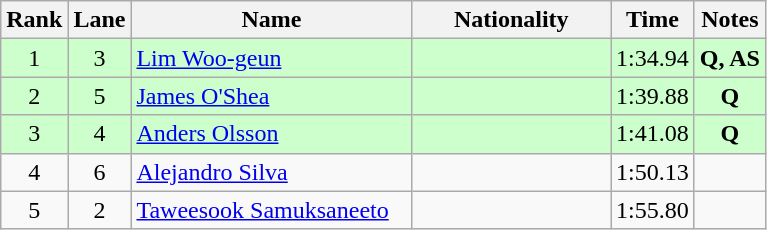<table class="wikitable sortable" style="text-align:center">
<tr>
<th>Rank</th>
<th>Lane</th>
<th style="width:180px">Name</th>
<th style="width:125px">Nationality</th>
<th>Time</th>
<th>Notes</th>
</tr>
<tr style="background:#cfc;">
<td>1</td>
<td>3</td>
<td style="text-align:left;"><a href='#'>Lim Woo-geun</a></td>
<td style="text-align:left;"></td>
<td>1:34.94</td>
<td><strong>Q, AS</strong></td>
</tr>
<tr style="background:#cfc;">
<td>2</td>
<td>5</td>
<td style="text-align:left;"><a href='#'>James O'Shea</a></td>
<td style="text-align:left;"></td>
<td>1:39.88</td>
<td><strong>Q</strong></td>
</tr>
<tr style="background:#cfc;">
<td>3</td>
<td>4</td>
<td style="text-align:left;"><a href='#'>Anders Olsson</a></td>
<td style="text-align:left;"></td>
<td>1:41.08</td>
<td><strong>Q</strong></td>
</tr>
<tr>
<td>4</td>
<td>6</td>
<td style="text-align:left;"><a href='#'>Alejandro Silva</a></td>
<td style="text-align:left;"></td>
<td>1:50.13</td>
<td></td>
</tr>
<tr>
<td>5</td>
<td>2</td>
<td style="text-align:left;"><a href='#'>Taweesook Samuksaneeto</a></td>
<td style="text-align:left;"></td>
<td>1:55.80</td>
<td></td>
</tr>
</table>
